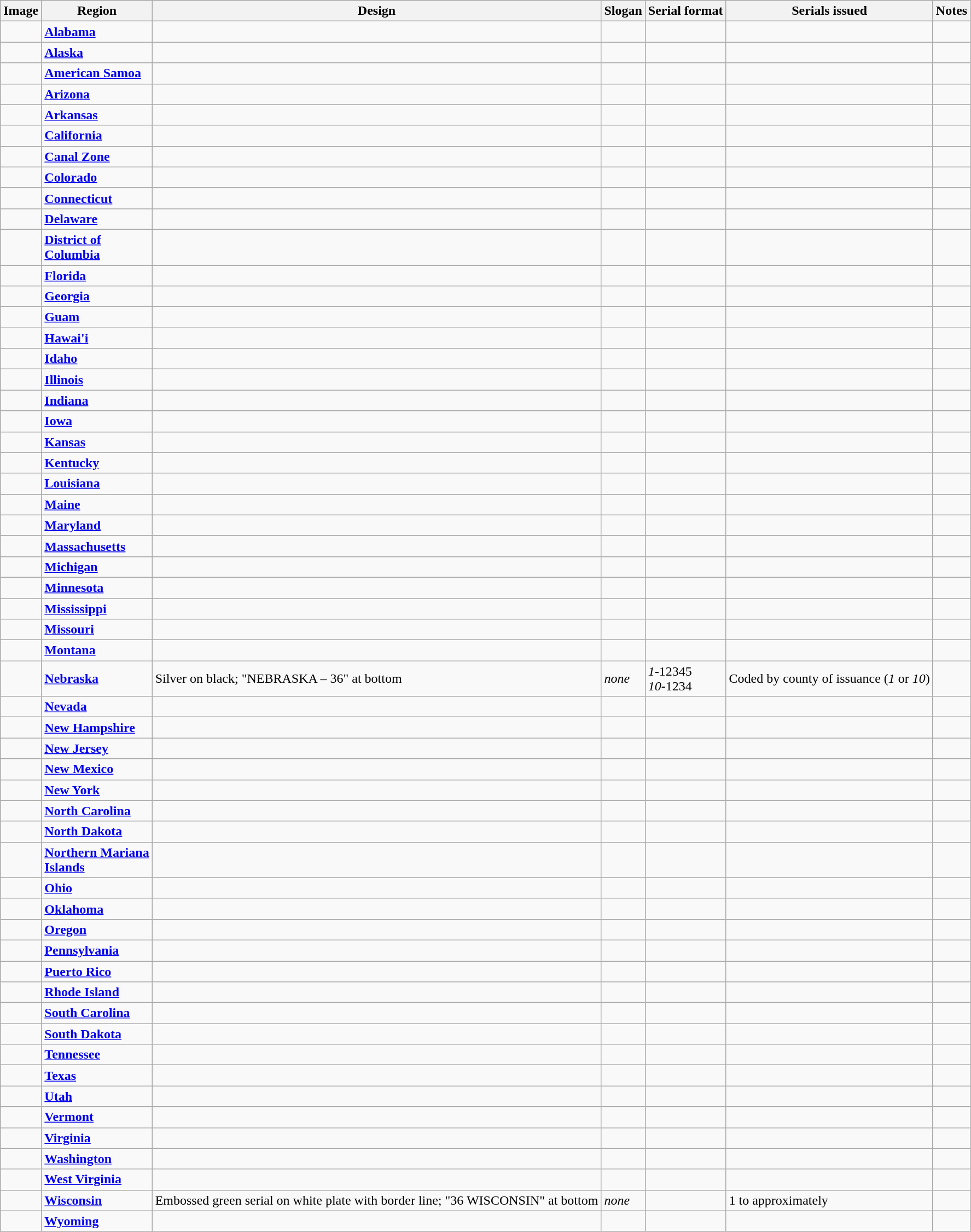<table class="wikitable">
<tr>
<th>Image</th>
<th>Region</th>
<th>Design</th>
<th>Slogan</th>
<th>Serial format</th>
<th>Serials issued</th>
<th>Notes</th>
</tr>
<tr>
<td></td>
<td><strong><a href='#'>Alabama</a></strong></td>
<td></td>
<td></td>
<td></td>
<td></td>
<td></td>
</tr>
<tr>
<td></td>
<td><strong><a href='#'>Alaska</a></strong></td>
<td></td>
<td></td>
<td></td>
<td></td>
<td></td>
</tr>
<tr>
<td></td>
<td><strong><a href='#'>American Samoa</a></strong></td>
<td></td>
<td></td>
<td></td>
<td></td>
<td></td>
</tr>
<tr>
<td></td>
<td><strong><a href='#'>Arizona</a></strong></td>
<td></td>
<td></td>
<td></td>
<td></td>
<td></td>
</tr>
<tr>
<td></td>
<td><strong><a href='#'>Arkansas</a></strong></td>
<td></td>
<td></td>
<td></td>
<td></td>
<td></td>
</tr>
<tr>
<td></td>
<td><strong><a href='#'>California</a></strong></td>
<td></td>
<td></td>
<td></td>
<td></td>
<td></td>
</tr>
<tr>
<td></td>
<td><strong><a href='#'>Canal Zone</a></strong></td>
<td></td>
<td></td>
<td></td>
<td></td>
<td></td>
</tr>
<tr>
<td></td>
<td><strong><a href='#'>Colorado</a></strong></td>
<td></td>
<td></td>
<td></td>
<td></td>
<td></td>
</tr>
<tr>
<td></td>
<td><strong><a href='#'>Connecticut</a></strong></td>
<td></td>
<td></td>
<td></td>
<td></td>
<td></td>
</tr>
<tr>
<td></td>
<td><strong><a href='#'>Delaware</a></strong></td>
<td></td>
<td></td>
<td></td>
<td></td>
<td></td>
</tr>
<tr>
<td></td>
<td><strong><a href='#'>District of<br>Columbia</a></strong></td>
<td></td>
<td></td>
<td></td>
<td></td>
<td></td>
</tr>
<tr>
<td></td>
<td><strong><a href='#'>Florida</a></strong></td>
<td></td>
<td></td>
<td></td>
<td></td>
<td></td>
</tr>
<tr>
<td></td>
<td><strong><a href='#'>Georgia</a></strong></td>
<td></td>
<td></td>
<td></td>
<td></td>
<td></td>
</tr>
<tr>
<td></td>
<td><strong><a href='#'>Guam</a></strong></td>
<td></td>
<td></td>
<td></td>
<td></td>
<td></td>
</tr>
<tr>
<td></td>
<td><strong><a href='#'>Hawai'i</a></strong></td>
<td></td>
<td></td>
<td></td>
<td></td>
<td></td>
</tr>
<tr>
<td></td>
<td><strong><a href='#'>Idaho</a></strong></td>
<td></td>
<td></td>
<td></td>
<td></td>
<td></td>
</tr>
<tr>
<td></td>
<td><strong><a href='#'>Illinois</a></strong></td>
<td></td>
<td></td>
<td></td>
<td></td>
<td></td>
</tr>
<tr>
<td></td>
<td><strong><a href='#'>Indiana</a></strong></td>
<td></td>
<td></td>
<td></td>
<td></td>
<td></td>
</tr>
<tr>
<td></td>
<td><strong><a href='#'>Iowa</a></strong></td>
<td></td>
<td></td>
<td></td>
<td></td>
<td></td>
</tr>
<tr>
<td></td>
<td><strong><a href='#'>Kansas</a></strong></td>
<td></td>
<td></td>
<td></td>
<td></td>
<td></td>
</tr>
<tr>
<td></td>
<td><strong><a href='#'>Kentucky</a></strong></td>
<td></td>
<td></td>
<td></td>
<td></td>
<td></td>
</tr>
<tr>
<td></td>
<td><strong><a href='#'>Louisiana</a></strong></td>
<td></td>
<td></td>
<td></td>
<td></td>
<td></td>
</tr>
<tr>
<td></td>
<td><strong><a href='#'>Maine</a></strong></td>
<td></td>
<td></td>
<td></td>
<td></td>
<td></td>
</tr>
<tr>
<td></td>
<td><strong><a href='#'>Maryland</a></strong></td>
<td></td>
<td></td>
<td></td>
<td></td>
<td></td>
</tr>
<tr>
<td></td>
<td><strong><a href='#'>Massachusetts</a></strong></td>
<td></td>
<td></td>
<td></td>
<td></td>
<td></td>
</tr>
<tr>
<td></td>
<td><strong><a href='#'>Michigan</a></strong></td>
<td></td>
<td></td>
<td></td>
<td></td>
<td></td>
</tr>
<tr>
<td></td>
<td><strong><a href='#'>Minnesota</a></strong></td>
<td></td>
<td></td>
<td></td>
<td></td>
<td></td>
</tr>
<tr>
<td></td>
<td><strong><a href='#'>Mississippi</a></strong></td>
<td></td>
<td></td>
<td></td>
<td></td>
<td></td>
</tr>
<tr>
<td></td>
<td><strong><a href='#'>Missouri</a></strong></td>
<td></td>
<td></td>
<td></td>
<td></td>
<td></td>
</tr>
<tr>
<td></td>
<td><strong><a href='#'>Montana</a></strong></td>
<td></td>
<td></td>
<td></td>
<td></td>
<td></td>
</tr>
<tr>
<td></td>
<td><strong><a href='#'>Nebraska</a></strong></td>
<td>Silver on black; "NEBRASKA – 36" at bottom</td>
<td><em>none</em></td>
<td><em>1</em>-12345<br><em>10</em>-1234</td>
<td>Coded by county of issuance (<em>1</em> or <em>10</em>)</td>
<td></td>
</tr>
<tr>
<td></td>
<td><strong><a href='#'>Nevada</a></strong></td>
<td></td>
<td></td>
<td></td>
<td></td>
<td></td>
</tr>
<tr>
<td></td>
<td><strong><a href='#'>New Hampshire</a></strong></td>
<td></td>
<td></td>
<td></td>
<td></td>
<td></td>
</tr>
<tr>
<td></td>
<td><strong><a href='#'>New Jersey</a></strong></td>
<td></td>
<td></td>
<td></td>
<td></td>
<td></td>
</tr>
<tr>
<td></td>
<td><strong><a href='#'>New Mexico</a></strong></td>
<td></td>
<td></td>
<td></td>
<td></td>
<td></td>
</tr>
<tr>
<td></td>
<td><strong><a href='#'>New York</a></strong></td>
<td></td>
<td></td>
<td></td>
<td></td>
<td></td>
</tr>
<tr>
<td></td>
<td><strong><a href='#'>North Carolina</a></strong></td>
<td></td>
<td></td>
<td></td>
<td></td>
<td></td>
</tr>
<tr>
<td></td>
<td><strong><a href='#'>North Dakota</a></strong></td>
<td></td>
<td></td>
<td></td>
<td></td>
<td></td>
</tr>
<tr>
<td></td>
<td><strong><a href='#'>Northern Mariana<br> Islands</a></strong></td>
<td></td>
<td></td>
<td></td>
<td></td>
<td></td>
</tr>
<tr>
<td></td>
<td><strong><a href='#'>Ohio</a></strong></td>
<td></td>
<td></td>
<td></td>
<td></td>
<td></td>
</tr>
<tr>
<td></td>
<td><strong><a href='#'>Oklahoma</a></strong></td>
<td></td>
<td></td>
<td></td>
<td></td>
<td></td>
</tr>
<tr>
<td></td>
<td><strong><a href='#'>Oregon</a></strong></td>
<td></td>
<td></td>
<td></td>
<td></td>
<td></td>
</tr>
<tr>
<td></td>
<td><strong><a href='#'>Pennsylvania</a></strong></td>
<td></td>
<td></td>
<td></td>
<td></td>
<td></td>
</tr>
<tr>
<td></td>
<td><strong><a href='#'>Puerto Rico</a></strong></td>
<td></td>
<td></td>
<td></td>
<td></td>
<td></td>
</tr>
<tr>
<td></td>
<td><strong><a href='#'>Rhode Island</a></strong></td>
<td></td>
<td></td>
<td></td>
<td></td>
<td></td>
</tr>
<tr>
<td></td>
<td><strong><a href='#'>South Carolina</a></strong></td>
<td></td>
<td></td>
<td></td>
<td></td>
<td></td>
</tr>
<tr>
<td></td>
<td><strong><a href='#'>South Dakota</a></strong></td>
<td></td>
<td></td>
<td></td>
<td></td>
<td></td>
</tr>
<tr>
<td></td>
<td><strong><a href='#'>Tennessee</a></strong></td>
<td></td>
<td></td>
<td></td>
<td></td>
<td></td>
</tr>
<tr>
<td></td>
<td><strong><a href='#'>Texas</a></strong></td>
<td></td>
<td></td>
<td></td>
<td></td>
<td></td>
</tr>
<tr>
<td></td>
<td><strong><a href='#'>Utah</a></strong></td>
<td></td>
<td></td>
<td></td>
<td></td>
<td></td>
</tr>
<tr>
<td></td>
<td><strong><a href='#'>Vermont</a></strong></td>
<td></td>
<td></td>
<td></td>
<td></td>
<td></td>
</tr>
<tr>
<td></td>
<td><strong><a href='#'>Virginia</a></strong></td>
<td></td>
<td></td>
<td></td>
<td></td>
<td></td>
</tr>
<tr>
<td></td>
<td><strong><a href='#'>Washington</a></strong></td>
<td></td>
<td></td>
<td></td>
<td></td>
<td></td>
</tr>
<tr>
<td></td>
<td><strong><a href='#'>West Virginia</a></strong></td>
<td></td>
<td></td>
<td></td>
<td></td>
<td></td>
</tr>
<tr>
<td></td>
<td><strong><a href='#'>Wisconsin</a></strong></td>
<td>Embossed green serial on white plate with border line; "36 WISCONSIN" at bottom</td>
<td><em>none</em></td>
<td></td>
<td>1 to approximately </td>
<td></td>
</tr>
<tr>
<td></td>
<td><strong><a href='#'>Wyoming</a></strong></td>
<td></td>
<td></td>
<td></td>
<td></td>
<td></td>
</tr>
</table>
